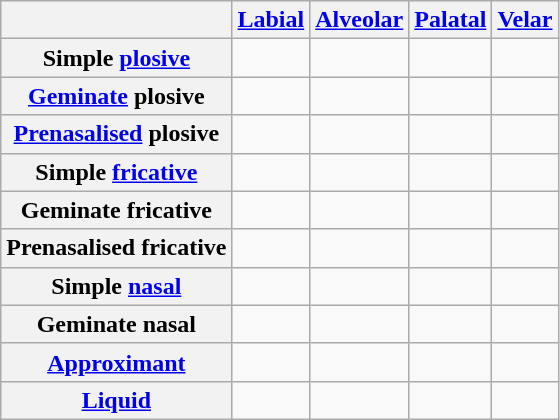<table class="wikitable" style="text-align: center;">
<tr>
<th></th>
<th scope="col"><a href='#'>Labial</a></th>
<th scope="col"><a href='#'>Alveolar</a></th>
<th scope="col"><a href='#'>Palatal</a></th>
<th scope="col"><a href='#'>Velar</a></th>
</tr>
<tr>
<th scope="row">Simple <a href='#'>plosive</a></th>
<td> </td>
<td> </td>
<td> </td>
<td> </td>
</tr>
<tr>
<th scope="row"><a href='#'>Geminate</a> plosive</th>
<td> </td>
<td> </td>
<td> </td>
<td> </td>
</tr>
<tr>
<th scope="row"><a href='#'>Prenasalised</a> plosive</th>
<td> </td>
<td> </td>
<td> </td>
<td> </td>
</tr>
<tr>
<th scope="row">Simple <a href='#'>fricative</a></th>
<td> </td>
<td> </td>
<td></td>
<td></td>
</tr>
<tr>
<th scope="row">Geminate fricative</th>
<td> </td>
<td> </td>
<td></td>
<td></td>
</tr>
<tr>
<th scope="row">Prenasalised fricative</th>
<td> </td>
<td> </td>
<td></td>
<td></td>
</tr>
<tr>
<th scope="row">Simple <a href='#'>nasal</a></th>
<td></td>
<td></td>
<td></td>
<td></td>
</tr>
<tr>
<th scope="row">Geminate nasal</th>
<td></td>
<td></td>
<td></td>
<td></td>
</tr>
<tr>
<th scope="row"><a href='#'>Approximant</a></th>
<td></td>
<td></td>
<td></td>
<td></td>
</tr>
<tr>
<th scope="row"><a href='#'>Liquid</a></th>
<td></td>
<td></td>
<td></td>
<td></td>
</tr>
</table>
